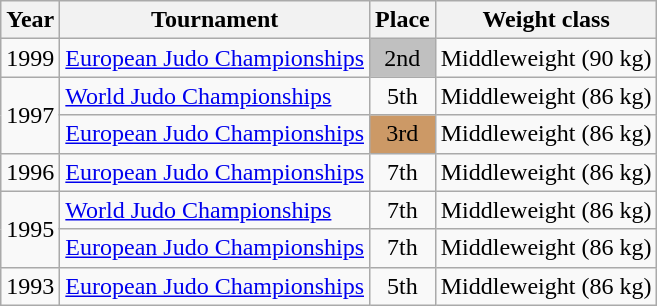<table class=wikitable>
<tr>
<th>Year</th>
<th>Tournament</th>
<th>Place</th>
<th>Weight class</th>
</tr>
<tr>
<td>1999</td>
<td><a href='#'>European Judo Championships</a></td>
<td bgcolor="silver" align="center">2nd</td>
<td>Middleweight (90 kg)</td>
</tr>
<tr>
<td rowspan=2>1997</td>
<td><a href='#'>World Judo Championships</a></td>
<td align="center">5th</td>
<td>Middleweight (86 kg)</td>
</tr>
<tr>
<td><a href='#'>European Judo Championships</a></td>
<td bgcolor="cc9966" align="center">3rd</td>
<td>Middleweight (86 kg)</td>
</tr>
<tr>
<td>1996</td>
<td><a href='#'>European Judo Championships</a></td>
<td align="center">7th</td>
<td>Middleweight (86 kg)</td>
</tr>
<tr>
<td rowspan=2>1995</td>
<td><a href='#'>World Judo Championships</a></td>
<td align="center">7th</td>
<td>Middleweight (86 kg)</td>
</tr>
<tr>
<td><a href='#'>European Judo Championships</a></td>
<td align="center">7th</td>
<td>Middleweight (86 kg)</td>
</tr>
<tr>
<td>1993</td>
<td><a href='#'>European Judo Championships</a></td>
<td align="center">5th</td>
<td>Middleweight (86 kg)</td>
</tr>
</table>
